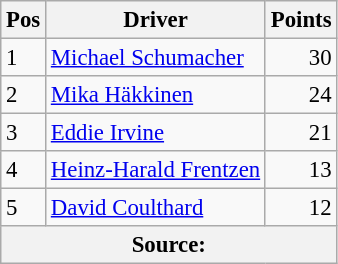<table class="wikitable" style="font-size: 95%;">
<tr>
<th>Pos</th>
<th>Driver</th>
<th>Points</th>
</tr>
<tr>
<td>1</td>
<td> <a href='#'>Michael Schumacher</a></td>
<td align="right">30</td>
</tr>
<tr>
<td>2</td>
<td> <a href='#'>Mika Häkkinen</a></td>
<td align="right">24</td>
</tr>
<tr>
<td>3</td>
<td> <a href='#'>Eddie Irvine</a></td>
<td align="right">21</td>
</tr>
<tr>
<td>4</td>
<td> <a href='#'>Heinz-Harald Frentzen</a></td>
<td align="right">13</td>
</tr>
<tr>
<td>5</td>
<td> <a href='#'>David Coulthard</a></td>
<td align="right">12</td>
</tr>
<tr>
<th colspan=4>Source: </th>
</tr>
</table>
